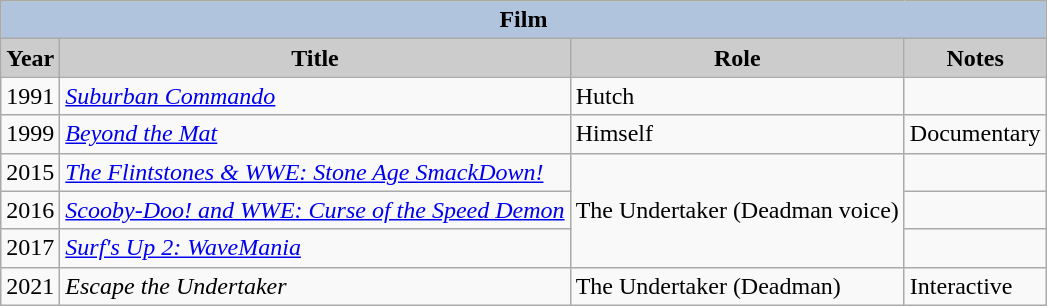<table class="wikitable">
<tr style="text-align:center;">
<th colspan=4 style="background:#B0C4DE;">Film</th>
</tr>
<tr style="text-align:center;">
<th style="background:#ccc;">Year</th>
<th style="background:#ccc;">Title</th>
<th style="background:#ccc;">Role</th>
<th style="background:#ccc;">Notes</th>
</tr>
<tr>
<td>1991</td>
<td><em><a href='#'>Suburban Commando</a></em></td>
<td>Hutch</td>
<td></td>
</tr>
<tr>
<td>1999</td>
<td><em><a href='#'>Beyond the Mat</a></em></td>
<td>Himself</td>
<td>Documentary</td>
</tr>
<tr>
<td>2015</td>
<td><em><a href='#'>The Flintstones & WWE: Stone Age SmackDown!</a></em></td>
<td rowspan="3">The Undertaker (Deadman voice)</td>
<td></td>
</tr>
<tr>
<td>2016</td>
<td><em><a href='#'>Scooby-Doo! and WWE: Curse of the Speed Demon</a></em></td>
<td></td>
</tr>
<tr>
<td>2017</td>
<td><em><a href='#'>Surf's Up 2: WaveMania</a></em></td>
<td></td>
</tr>
<tr>
<td>2021</td>
<td><em>Escape the Undertaker</em></td>
<td>The Undertaker (Deadman)</td>
<td>Interactive</td>
</tr>
</table>
